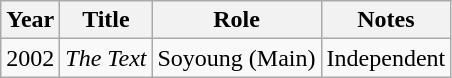<table class="wikitable sortable">
<tr>
<th>Year</th>
<th>Title</th>
<th>Role</th>
<th>Notes</th>
</tr>
<tr>
<td>2002</td>
<td><em>The Text</em></td>
<td>Soyoung (Main)</td>
<td>Independent</td>
</tr>
</table>
